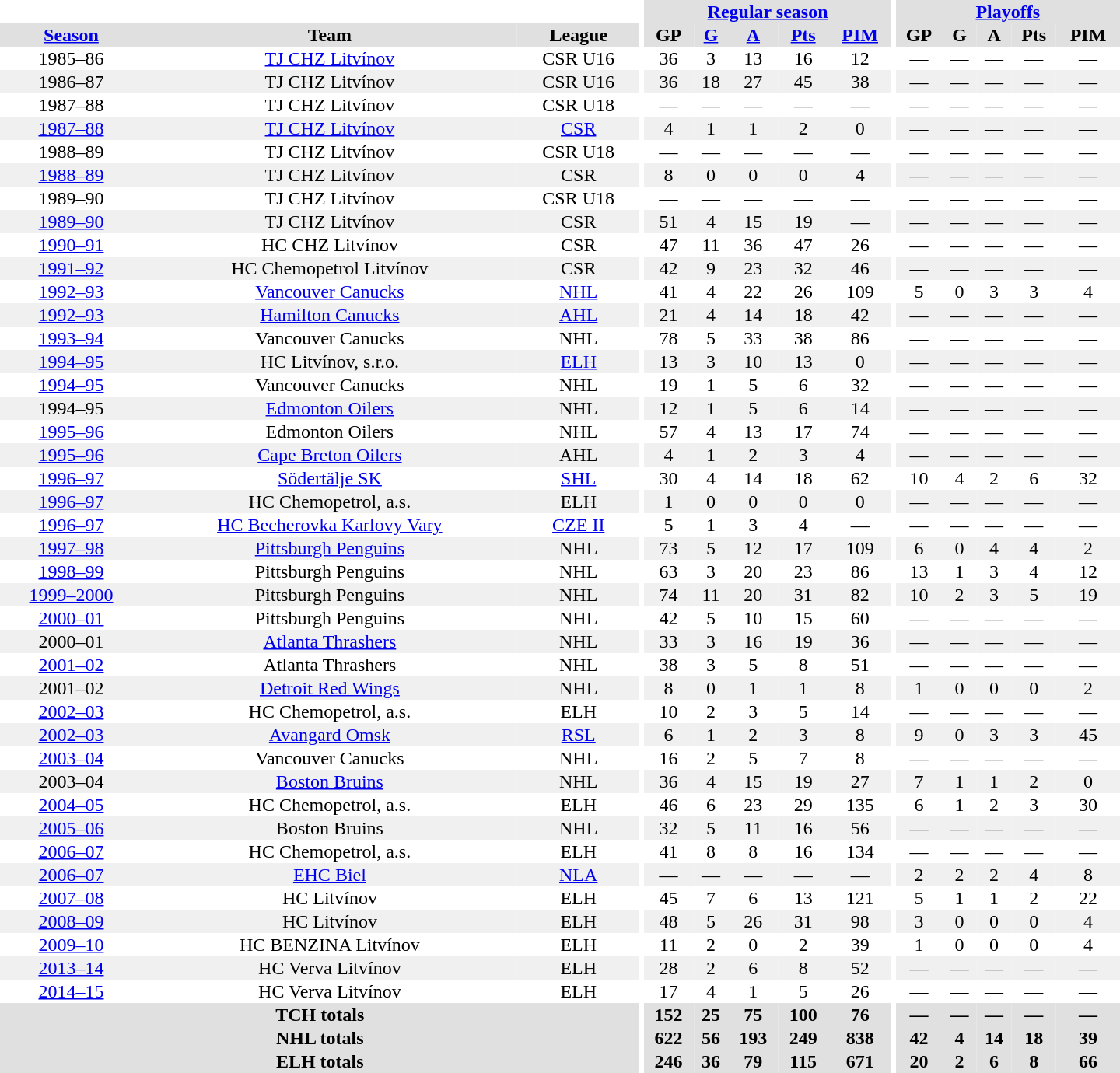<table border="0" cellpadding="1" cellspacing="0" style="text-align:center; width:60em">
<tr bgcolor="#e0e0e0">
<th colspan="3" bgcolor="#ffffff"></th>
<th rowspan="99" bgcolor="#ffffff"></th>
<th colspan="5"><a href='#'>Regular season</a></th>
<th rowspan="99" bgcolor="#ffffff"></th>
<th colspan="5"><a href='#'>Playoffs</a></th>
</tr>
<tr bgcolor="#e0e0e0">
<th><a href='#'>Season</a></th>
<th>Team</th>
<th>League</th>
<th>GP</th>
<th><a href='#'>G</a></th>
<th><a href='#'>A</a></th>
<th><a href='#'>Pts</a></th>
<th><a href='#'>PIM</a></th>
<th>GP</th>
<th>G</th>
<th>A</th>
<th>Pts</th>
<th>PIM</th>
</tr>
<tr>
<td>1985–86</td>
<td><a href='#'>TJ CHZ Litvínov</a></td>
<td>CSR U16</td>
<td>36</td>
<td>3</td>
<td>13</td>
<td>16</td>
<td>12</td>
<td>—</td>
<td>—</td>
<td>—</td>
<td>—</td>
<td>—</td>
</tr>
<tr bgcolor="#f0f0f0">
<td>1986–87</td>
<td>TJ CHZ Litvínov</td>
<td>CSR U16</td>
<td>36</td>
<td>18</td>
<td>27</td>
<td>45</td>
<td>38</td>
<td>—</td>
<td>—</td>
<td>—</td>
<td>—</td>
<td>—</td>
</tr>
<tr>
<td>1987–88</td>
<td>TJ CHZ Litvínov</td>
<td>CSR U18</td>
<td>—</td>
<td>—</td>
<td>—</td>
<td>—</td>
<td>—</td>
<td>—</td>
<td>—</td>
<td>—</td>
<td>—</td>
<td>—</td>
</tr>
<tr bgcolor="#f0f0f0">
<td><a href='#'>1987–88</a></td>
<td><a href='#'>TJ CHZ Litvínov</a></td>
<td><a href='#'>CSR</a></td>
<td>4</td>
<td>1</td>
<td>1</td>
<td>2</td>
<td>0</td>
<td>—</td>
<td>—</td>
<td>—</td>
<td>—</td>
<td>—</td>
</tr>
<tr>
<td>1988–89</td>
<td>TJ CHZ Litvínov</td>
<td>CSR U18</td>
<td>—</td>
<td>—</td>
<td>—</td>
<td>—</td>
<td>—</td>
<td>—</td>
<td>—</td>
<td>—</td>
<td>—</td>
<td>—</td>
</tr>
<tr bgcolor="#f0f0f0">
<td><a href='#'>1988–89</a></td>
<td>TJ CHZ Litvínov</td>
<td>CSR</td>
<td>8</td>
<td>0</td>
<td>0</td>
<td>0</td>
<td>4</td>
<td>—</td>
<td>—</td>
<td>—</td>
<td>—</td>
<td>—</td>
</tr>
<tr>
<td>1989–90</td>
<td>TJ CHZ Litvínov</td>
<td>CSR U18</td>
<td>—</td>
<td>—</td>
<td>—</td>
<td>—</td>
<td>—</td>
<td>—</td>
<td>—</td>
<td>—</td>
<td>—</td>
<td>—</td>
</tr>
<tr bgcolor="#f0f0f0">
<td><a href='#'>1989–90</a></td>
<td>TJ CHZ Litvínov</td>
<td>CSR</td>
<td>51</td>
<td>4</td>
<td>15</td>
<td>19</td>
<td>—</td>
<td>—</td>
<td>—</td>
<td>—</td>
<td>—</td>
<td>—</td>
</tr>
<tr>
<td><a href='#'>1990–91</a></td>
<td>HC CHZ Litvínov</td>
<td>CSR</td>
<td>47</td>
<td>11</td>
<td>36</td>
<td>47</td>
<td>26</td>
<td>—</td>
<td>—</td>
<td>—</td>
<td>—</td>
<td>—</td>
</tr>
<tr bgcolor="#f0f0f0">
<td><a href='#'>1991–92</a></td>
<td>HC Chemopetrol Litvínov</td>
<td>CSR</td>
<td>42</td>
<td>9</td>
<td>23</td>
<td>32</td>
<td>46</td>
<td>—</td>
<td>—</td>
<td>—</td>
<td>—</td>
<td>—</td>
</tr>
<tr>
<td><a href='#'>1992–93</a></td>
<td><a href='#'>Vancouver Canucks</a></td>
<td><a href='#'>NHL</a></td>
<td>41</td>
<td>4</td>
<td>22</td>
<td>26</td>
<td>109</td>
<td>5</td>
<td>0</td>
<td>3</td>
<td>3</td>
<td>4</td>
</tr>
<tr bgcolor="#f0f0f0">
<td><a href='#'>1992–93</a></td>
<td><a href='#'>Hamilton Canucks</a></td>
<td><a href='#'>AHL</a></td>
<td>21</td>
<td>4</td>
<td>14</td>
<td>18</td>
<td>42</td>
<td>—</td>
<td>—</td>
<td>—</td>
<td>—</td>
<td>—</td>
</tr>
<tr>
<td><a href='#'>1993–94</a></td>
<td>Vancouver Canucks</td>
<td>NHL</td>
<td>78</td>
<td>5</td>
<td>33</td>
<td>38</td>
<td>86</td>
<td>—</td>
<td>—</td>
<td>—</td>
<td>—</td>
<td>—</td>
</tr>
<tr bgcolor="#f0f0f0">
<td><a href='#'>1994–95</a></td>
<td>HC Litvínov, s.r.o.</td>
<td><a href='#'>ELH</a></td>
<td>13</td>
<td>3</td>
<td>10</td>
<td>13</td>
<td>0</td>
<td>—</td>
<td>—</td>
<td>—</td>
<td>—</td>
<td>—</td>
</tr>
<tr>
<td><a href='#'>1994–95</a></td>
<td>Vancouver Canucks</td>
<td>NHL</td>
<td>19</td>
<td>1</td>
<td>5</td>
<td>6</td>
<td>32</td>
<td>—</td>
<td>—</td>
<td>—</td>
<td>—</td>
<td>—</td>
</tr>
<tr bgcolor="#f0f0f0">
<td>1994–95</td>
<td><a href='#'>Edmonton Oilers</a></td>
<td>NHL</td>
<td>12</td>
<td>1</td>
<td>5</td>
<td>6</td>
<td>14</td>
<td>—</td>
<td>—</td>
<td>—</td>
<td>—</td>
<td>—</td>
</tr>
<tr>
<td><a href='#'>1995–96</a></td>
<td>Edmonton Oilers</td>
<td>NHL</td>
<td>57</td>
<td>4</td>
<td>13</td>
<td>17</td>
<td>74</td>
<td>—</td>
<td>—</td>
<td>—</td>
<td>—</td>
<td>—</td>
</tr>
<tr bgcolor="#f0f0f0">
<td><a href='#'>1995–96</a></td>
<td><a href='#'>Cape Breton Oilers</a></td>
<td>AHL</td>
<td>4</td>
<td>1</td>
<td>2</td>
<td>3</td>
<td>4</td>
<td>—</td>
<td>—</td>
<td>—</td>
<td>—</td>
<td>—</td>
</tr>
<tr>
<td><a href='#'>1996–97</a></td>
<td><a href='#'>Södertälje SK</a></td>
<td><a href='#'>SHL</a></td>
<td>30</td>
<td>4</td>
<td>14</td>
<td>18</td>
<td>62</td>
<td>10</td>
<td>4</td>
<td>2</td>
<td>6</td>
<td>32</td>
</tr>
<tr bgcolor="#f0f0f0">
<td><a href='#'>1996–97</a></td>
<td>HC Chemopetrol, a.s.</td>
<td>ELH</td>
<td>1</td>
<td>0</td>
<td>0</td>
<td>0</td>
<td>0</td>
<td>—</td>
<td>—</td>
<td>—</td>
<td>—</td>
<td>—</td>
</tr>
<tr>
<td><a href='#'>1996–97</a></td>
<td><a href='#'>HC Becherovka Karlovy Vary</a></td>
<td><a href='#'>CZE II</a></td>
<td>5</td>
<td>1</td>
<td>3</td>
<td>4</td>
<td>—</td>
<td>—</td>
<td>—</td>
<td>—</td>
<td>—</td>
<td>—</td>
</tr>
<tr bgcolor="#f0f0f0">
<td><a href='#'>1997–98</a></td>
<td><a href='#'>Pittsburgh Penguins</a></td>
<td>NHL</td>
<td>73</td>
<td>5</td>
<td>12</td>
<td>17</td>
<td>109</td>
<td>6</td>
<td>0</td>
<td>4</td>
<td>4</td>
<td>2</td>
</tr>
<tr>
<td><a href='#'>1998–99</a></td>
<td>Pittsburgh Penguins</td>
<td>NHL</td>
<td>63</td>
<td>3</td>
<td>20</td>
<td>23</td>
<td>86</td>
<td>13</td>
<td>1</td>
<td>3</td>
<td>4</td>
<td>12</td>
</tr>
<tr bgcolor="#f0f0f0">
<td><a href='#'>1999–2000</a></td>
<td>Pittsburgh Penguins</td>
<td>NHL</td>
<td>74</td>
<td>11</td>
<td>20</td>
<td>31</td>
<td>82</td>
<td>10</td>
<td>2</td>
<td>3</td>
<td>5</td>
<td>19</td>
</tr>
<tr>
<td><a href='#'>2000–01</a></td>
<td>Pittsburgh Penguins</td>
<td>NHL</td>
<td>42</td>
<td>5</td>
<td>10</td>
<td>15</td>
<td>60</td>
<td>—</td>
<td>—</td>
<td>—</td>
<td>—</td>
<td>—</td>
</tr>
<tr bgcolor="#f0f0f0">
<td>2000–01</td>
<td><a href='#'>Atlanta Thrashers</a></td>
<td>NHL</td>
<td>33</td>
<td>3</td>
<td>16</td>
<td>19</td>
<td>36</td>
<td>—</td>
<td>—</td>
<td>—</td>
<td>—</td>
<td>—</td>
</tr>
<tr>
<td><a href='#'>2001–02</a></td>
<td>Atlanta Thrashers</td>
<td>NHL</td>
<td>38</td>
<td>3</td>
<td>5</td>
<td>8</td>
<td>51</td>
<td>—</td>
<td>—</td>
<td>—</td>
<td>—</td>
<td>—</td>
</tr>
<tr bgcolor="#f0f0f0">
<td>2001–02</td>
<td><a href='#'>Detroit Red Wings</a></td>
<td>NHL</td>
<td>8</td>
<td>0</td>
<td>1</td>
<td>1</td>
<td>8</td>
<td>1</td>
<td>0</td>
<td>0</td>
<td>0</td>
<td>2</td>
</tr>
<tr>
<td><a href='#'>2002–03</a></td>
<td>HC Chemopetrol, a.s.</td>
<td>ELH</td>
<td>10</td>
<td>2</td>
<td>3</td>
<td>5</td>
<td>14</td>
<td>—</td>
<td>—</td>
<td>—</td>
<td>—</td>
<td>—</td>
</tr>
<tr bgcolor="#f0f0f0">
<td><a href='#'>2002–03</a></td>
<td><a href='#'>Avangard Omsk</a></td>
<td><a href='#'>RSL</a></td>
<td>6</td>
<td>1</td>
<td>2</td>
<td>3</td>
<td>8</td>
<td>9</td>
<td>0</td>
<td>3</td>
<td>3</td>
<td>45</td>
</tr>
<tr>
<td><a href='#'>2003–04</a></td>
<td>Vancouver Canucks</td>
<td>NHL</td>
<td>16</td>
<td>2</td>
<td>5</td>
<td>7</td>
<td>8</td>
<td>—</td>
<td>—</td>
<td>—</td>
<td>—</td>
<td>—</td>
</tr>
<tr bgcolor="#f0f0f0">
<td>2003–04</td>
<td><a href='#'>Boston Bruins</a></td>
<td>NHL</td>
<td>36</td>
<td>4</td>
<td>15</td>
<td>19</td>
<td>27</td>
<td>7</td>
<td>1</td>
<td>1</td>
<td>2</td>
<td>0</td>
</tr>
<tr>
<td><a href='#'>2004–05</a></td>
<td>HC Chemopetrol, a.s.</td>
<td>ELH</td>
<td>46</td>
<td>6</td>
<td>23</td>
<td>29</td>
<td>135</td>
<td>6</td>
<td>1</td>
<td>2</td>
<td>3</td>
<td>30</td>
</tr>
<tr bgcolor="#f0f0f0">
<td><a href='#'>2005–06</a></td>
<td>Boston Bruins</td>
<td>NHL</td>
<td>32</td>
<td>5</td>
<td>11</td>
<td>16</td>
<td>56</td>
<td>—</td>
<td>—</td>
<td>—</td>
<td>—</td>
<td>—</td>
</tr>
<tr>
<td><a href='#'>2006–07</a></td>
<td>HC Chemopetrol, a.s.</td>
<td>ELH</td>
<td>41</td>
<td>8</td>
<td>8</td>
<td>16</td>
<td>134</td>
<td>—</td>
<td>—</td>
<td>—</td>
<td>—</td>
<td>—</td>
</tr>
<tr bgcolor="#f0f0f0">
<td><a href='#'>2006–07</a></td>
<td><a href='#'>EHC Biel</a></td>
<td><a href='#'>NLA</a></td>
<td>—</td>
<td>—</td>
<td>—</td>
<td>—</td>
<td>—</td>
<td>2</td>
<td>2</td>
<td>2</td>
<td>4</td>
<td>8</td>
</tr>
<tr>
<td><a href='#'>2007–08</a></td>
<td>HC Litvínov</td>
<td>ELH</td>
<td>45</td>
<td>7</td>
<td>6</td>
<td>13</td>
<td>121</td>
<td>5</td>
<td>1</td>
<td>1</td>
<td>2</td>
<td>22</td>
</tr>
<tr bgcolor="#f0f0f0">
<td><a href='#'>2008–09</a></td>
<td>HC Litvínov</td>
<td>ELH</td>
<td>48</td>
<td>5</td>
<td>26</td>
<td>31</td>
<td>98</td>
<td>3</td>
<td>0</td>
<td>0</td>
<td>0</td>
<td>4</td>
</tr>
<tr>
<td><a href='#'>2009–10</a></td>
<td>HC BENZINA Litvínov</td>
<td>ELH</td>
<td>11</td>
<td>2</td>
<td>0</td>
<td>2</td>
<td>39</td>
<td>1</td>
<td>0</td>
<td>0</td>
<td>0</td>
<td>4</td>
</tr>
<tr bgcolor="#f0f0f0">
<td><a href='#'>2013–14</a></td>
<td>HC Verva Litvínov</td>
<td>ELH</td>
<td>28</td>
<td>2</td>
<td>6</td>
<td>8</td>
<td>52</td>
<td>—</td>
<td>—</td>
<td>—</td>
<td>—</td>
<td>—</td>
</tr>
<tr>
<td><a href='#'>2014–15</a></td>
<td>HC Verva Litvínov</td>
<td>ELH</td>
<td>17</td>
<td>4</td>
<td>1</td>
<td>5</td>
<td>26</td>
<td>—</td>
<td>—</td>
<td>—</td>
<td>—</td>
<td>—</td>
</tr>
<tr bgcolor="#e0e0e0">
<th colspan="3">TCH totals</th>
<th>152</th>
<th>25</th>
<th>75</th>
<th>100</th>
<th>76</th>
<th>—</th>
<th>—</th>
<th>—</th>
<th>—</th>
<th>—</th>
</tr>
<tr bgcolor="#e0e0e0">
<th colspan="3">NHL totals</th>
<th>622</th>
<th>56</th>
<th>193</th>
<th>249</th>
<th>838</th>
<th>42</th>
<th>4</th>
<th>14</th>
<th>18</th>
<th>39</th>
</tr>
<tr bgcolor="#e0e0e0">
<th colspan="3">ELH totals</th>
<th>246</th>
<th>36</th>
<th>79</th>
<th>115</th>
<th>671</th>
<th>20</th>
<th>2</th>
<th>6</th>
<th>8</th>
<th>66</th>
</tr>
</table>
